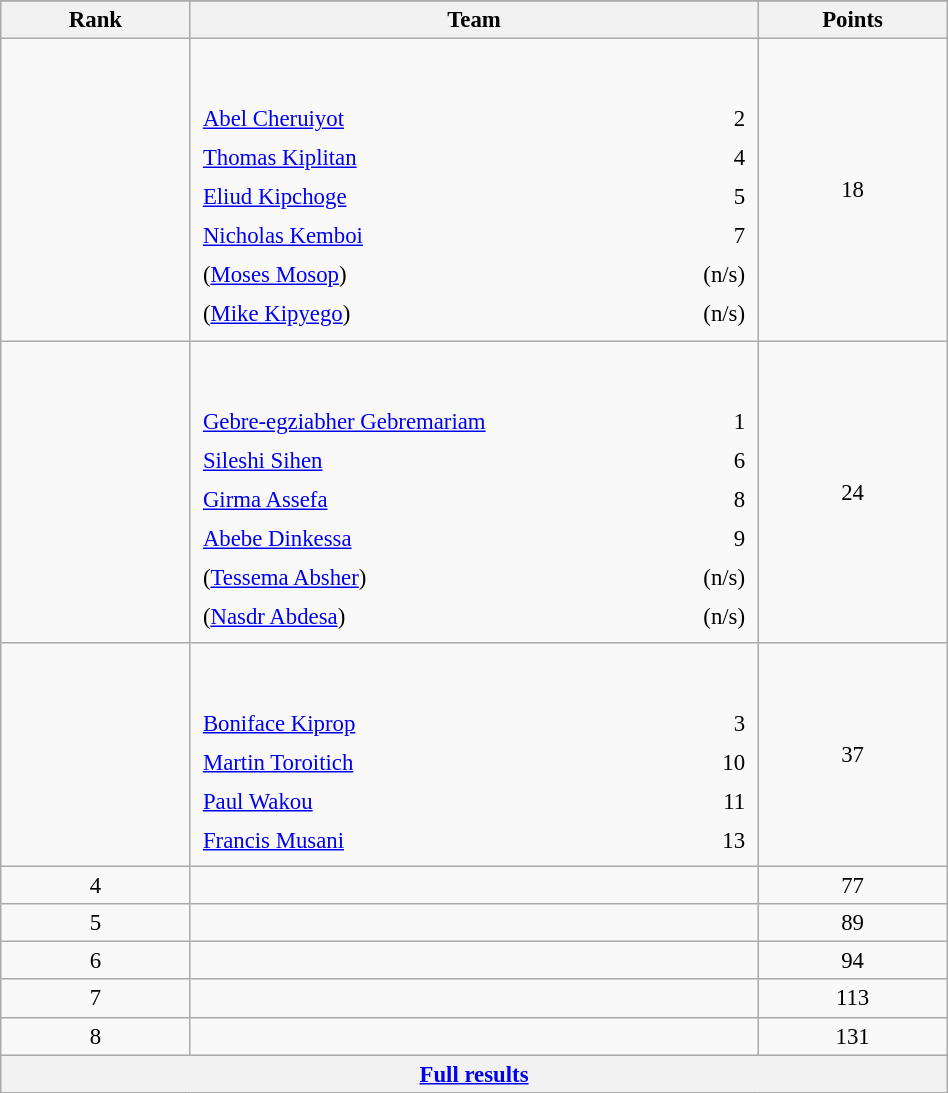<table class="wikitable sortable" style=" text-align:center; font-size:95%;" width="50%">
<tr>
</tr>
<tr>
<th width=10%>Rank</th>
<th width=30%>Team</th>
<th width=10%>Points</th>
</tr>
<tr>
<td align=center></td>
<td align=left> <br><br><table width=100%>
<tr>
<td align=left style="border:0"><a href='#'>Abel Cheruiyot</a></td>
<td align=right style="border:0">2</td>
</tr>
<tr>
<td align=left style="border:0"><a href='#'>Thomas Kiplitan</a></td>
<td align=right style="border:0">4</td>
</tr>
<tr>
<td align=left style="border:0"><a href='#'>Eliud Kipchoge</a></td>
<td align=right style="border:0">5</td>
</tr>
<tr>
<td align=left style="border:0"><a href='#'>Nicholas Kemboi</a></td>
<td align=right style="border:0">7</td>
</tr>
<tr>
<td align=left style="border:0">(<a href='#'>Moses Mosop</a>)</td>
<td align=right style="border:0">(n/s)</td>
</tr>
<tr>
<td align=left style="border:0">(<a href='#'>Mike Kipyego</a>)</td>
<td align=right style="border:0">(n/s)</td>
</tr>
</table>
</td>
<td>18</td>
</tr>
<tr>
<td align=center></td>
<td align=left> <br><br><table width=100%>
<tr>
<td align=left style="border:0"><a href='#'>Gebre-egziabher Gebremariam</a></td>
<td align=right style="border:0">1</td>
</tr>
<tr>
<td align=left style="border:0"><a href='#'>Sileshi Sihen</a></td>
<td align=right style="border:0">6</td>
</tr>
<tr>
<td align=left style="border:0"><a href='#'>Girma Assefa</a></td>
<td align=right style="border:0">8</td>
</tr>
<tr>
<td align=left style="border:0"><a href='#'>Abebe Dinkessa</a></td>
<td align=right style="border:0">9</td>
</tr>
<tr>
<td align=left style="border:0">(<a href='#'>Tessema Absher</a>)</td>
<td align=right style="border:0">(n/s)</td>
</tr>
<tr>
<td align=left style="border:0">(<a href='#'>Nasdr Abdesa</a>)</td>
<td align=right style="border:0">(n/s)</td>
</tr>
</table>
</td>
<td>24</td>
</tr>
<tr>
<td align=center></td>
<td align=left> <br><br><table width=100%>
<tr>
<td align=left style="border:0"><a href='#'>Boniface Kiprop</a></td>
<td align=right style="border:0">3</td>
</tr>
<tr>
<td align=left style="border:0"><a href='#'>Martin Toroitich</a></td>
<td align=right style="border:0">10</td>
</tr>
<tr>
<td align=left style="border:0"><a href='#'>Paul Wakou</a></td>
<td align=right style="border:0">11</td>
</tr>
<tr>
<td align=left style="border:0"><a href='#'>Francis Musani</a></td>
<td align=right style="border:0">13</td>
</tr>
</table>
</td>
<td>37</td>
</tr>
<tr>
<td align=center>4</td>
<td align=left></td>
<td>77</td>
</tr>
<tr>
<td align=center>5</td>
<td align=left></td>
<td>89</td>
</tr>
<tr>
<td align=center>6</td>
<td align=left></td>
<td>94</td>
</tr>
<tr>
<td align=center>7</td>
<td align=left></td>
<td>113</td>
</tr>
<tr>
<td align=center>8</td>
<td align=left></td>
<td>131</td>
</tr>
<tr class="sortbottom">
<th colspan=3 align=center><a href='#'>Full results</a></th>
</tr>
</table>
